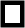<table cellpadding=3 cellspacing=2 style="float:right; margin:5px; border:3px solid;">
<tr>
<td colspan=2 align=center></td>
</tr>
<tr>
</tr>
</table>
